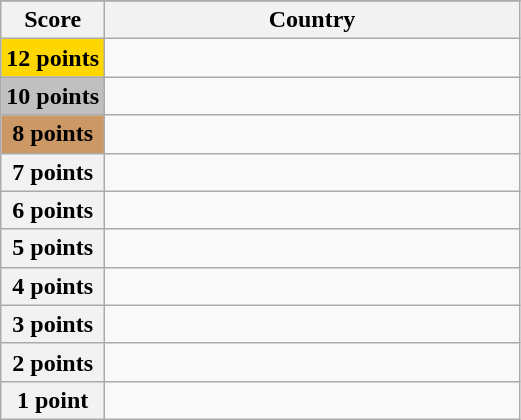<table class="wikitable">
<tr>
</tr>
<tr>
<th scope="col" width="20%">Score</th>
<th scope="col">Country</th>
</tr>
<tr>
<th scope="row" style="background:gold">12 points</th>
<td></td>
</tr>
<tr>
<th scope="row" style="background:silver">10 points</th>
<td></td>
</tr>
<tr>
<th scope="row" style="background:#CC9966">8 points</th>
<td></td>
</tr>
<tr>
<th scope="row">7 points</th>
<td></td>
</tr>
<tr>
<th scope="row">6 points</th>
<td></td>
</tr>
<tr>
<th scope="row">5 points</th>
<td></td>
</tr>
<tr>
<th scope="row">4 points</th>
<td></td>
</tr>
<tr>
<th scope="row">3 points</th>
<td></td>
</tr>
<tr>
<th scope="row">2 points</th>
<td></td>
</tr>
<tr>
<th scope="row">1 point</th>
<td></td>
</tr>
</table>
